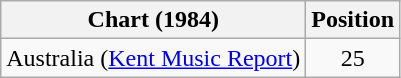<table class="wikitable sortable">
<tr>
<th>Chart (1984)</th>
<th>Position</th>
</tr>
<tr>
<td>Australia (<a href='#'>Kent Music Report</a>)</td>
<td align="center">25</td>
</tr>
</table>
